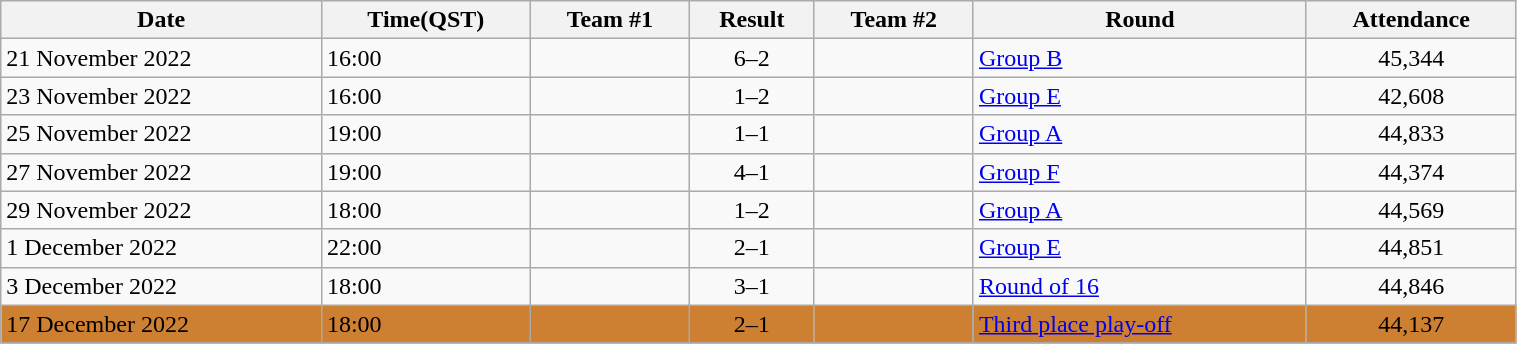<table class="wikitable" style="text-align: left;" width="80%">
<tr>
<th>Date</th>
<th>Time(QST)</th>
<th>Team #1</th>
<th>Result</th>
<th>Team #2</th>
<th>Round</th>
<th>Attendance</th>
</tr>
<tr>
<td>21 November 2022</td>
<td>16:00</td>
<td></td>
<td style="text-align:center;">6–2</td>
<td></td>
<td><a href='#'>Group B</a></td>
<td style="text-align:center;">45,344</td>
</tr>
<tr>
<td>23 November 2022</td>
<td>16:00</td>
<td></td>
<td style="text-align:center;">1–2</td>
<td></td>
<td><a href='#'>Group E</a></td>
<td style="text-align:center;">42,608</td>
</tr>
<tr>
<td>25 November 2022</td>
<td>19:00</td>
<td></td>
<td style="text-align:center;">1–1</td>
<td></td>
<td><a href='#'>Group A</a></td>
<td style="text-align:center;">44,833</td>
</tr>
<tr>
<td>27 November 2022</td>
<td>19:00</td>
<td></td>
<td style="text-align:center;">4–1</td>
<td></td>
<td><a href='#'>Group F</a></td>
<td style="text-align:center;">44,374</td>
</tr>
<tr>
<td>29 November 2022</td>
<td>18:00</td>
<td></td>
<td style="text-align:center;">1–2</td>
<td></td>
<td><a href='#'>Group A</a></td>
<td style="text-align:center;">44,569</td>
</tr>
<tr>
<td>1 December 2022</td>
<td>22:00</td>
<td></td>
<td style="text-align:center;">2–1</td>
<td></td>
<td><a href='#'>Group E</a></td>
<td style="text-align:center;">44,851</td>
</tr>
<tr>
<td>3 December 2022</td>
<td>18:00</td>
<td></td>
<td style="text-align:center;">3–1</td>
<td></td>
<td><a href='#'>Round of 16</a></td>
<td style="text-align:center;">44,846</td>
</tr>
<tr bgcolor=#CD7F32>
<td>17 December 2022</td>
<td>18:00</td>
<td></td>
<td style="text-align:center;">2–1</td>
<td></td>
<td><a href='#'>Third place play-off</a></td>
<td style="text-align:center;">44,137</td>
</tr>
</table>
